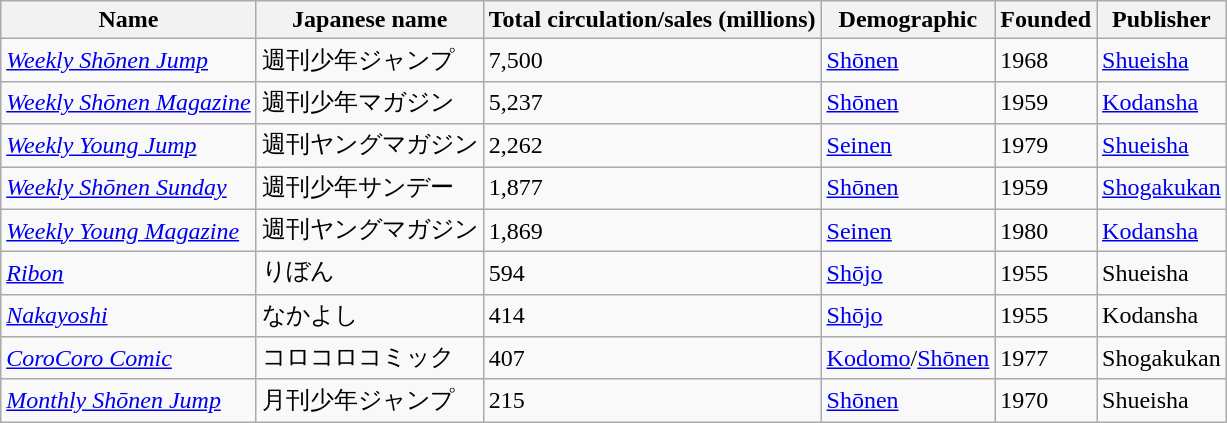<table class="wikitable sortable">
<tr>
<th>Name</th>
<th>Japanese name</th>
<th>Total circulation/sales (millions)</th>
<th>Demographic</th>
<th>Founded</th>
<th>Publisher</th>
</tr>
<tr>
<td><em><a href='#'>Weekly Shōnen Jump</a></em></td>
<td>週刊少年ジャンプ</td>
<td>7,500</td>
<td><a href='#'>Shōnen</a></td>
<td>1968</td>
<td><a href='#'>Shueisha</a></td>
</tr>
<tr>
<td><em><a href='#'>Weekly Shōnen Magazine</a></em></td>
<td>週刊少年マガジン</td>
<td>5,237</td>
<td><a href='#'>Shōnen</a></td>
<td>1959</td>
<td><a href='#'>Kodansha</a></td>
</tr>
<tr>
<td><em><a href='#'>Weekly Young Jump</a></em></td>
<td>週刊ヤングマガジン</td>
<td>2,262</td>
<td><a href='#'>Seinen</a></td>
<td>1979</td>
<td><a href='#'>Shueisha</a></td>
</tr>
<tr>
<td><em><a href='#'>Weekly Shōnen Sunday</a></em></td>
<td>週刊少年サンデー</td>
<td>1,877</td>
<td><a href='#'>Shōnen</a></td>
<td>1959</td>
<td><a href='#'>Shogakukan</a></td>
</tr>
<tr>
<td><em><a href='#'>Weekly Young Magazine</a></em></td>
<td>週刊ヤングマガジン</td>
<td>1,869</td>
<td><a href='#'>Seinen</a></td>
<td>1980</td>
<td><a href='#'>Kodansha</a></td>
</tr>
<tr>
<td><em><a href='#'>Ribon</a></em></td>
<td>りぼん</td>
<td>594</td>
<td><a href='#'>Shōjo</a></td>
<td>1955</td>
<td>Shueisha</td>
</tr>
<tr>
<td><em><a href='#'>Nakayoshi</a></em></td>
<td>なかよし</td>
<td>414</td>
<td><a href='#'>Shōjo</a></td>
<td>1955</td>
<td>Kodansha</td>
</tr>
<tr>
<td><em><a href='#'>CoroCoro Comic</a></em></td>
<td>コロコロコミック</td>
<td>407</td>
<td><a href='#'>Kodomo</a>/<a href='#'>Shōnen</a></td>
<td>1977</td>
<td>Shogakukan</td>
</tr>
<tr>
<td><em><a href='#'>Monthly Shōnen Jump</a></em></td>
<td>月刊少年ジャンプ</td>
<td>215</td>
<td><a href='#'>Shōnen</a></td>
<td>1970</td>
<td>Shueisha</td>
</tr>
</table>
